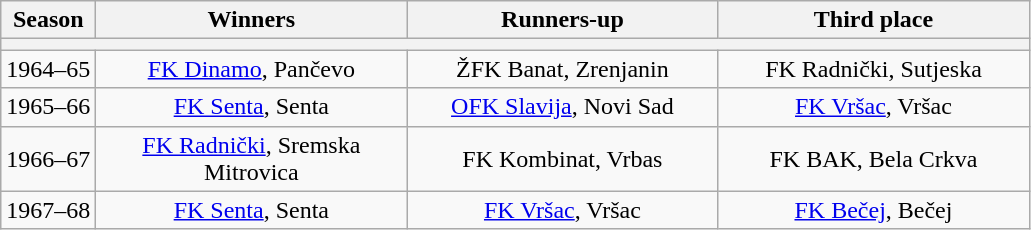<table class="wikitable sortable" style="text-align:center">
<tr>
<th>Season</th>
<th width="200">Winners</th>
<th width="200">Runners-up</th>
<th width="200">Third place</th>
</tr>
<tr>
<th colspan="4"></th>
</tr>
<tr>
<td>1964–65</td>
<td><a href='#'>FK Dinamo</a>, Pančevo</td>
<td>ŽFK Banat, Zrenjanin</td>
<td>FK Radnički, Sutjeska</td>
</tr>
<tr>
<td>1965–66</td>
<td><a href='#'>FK Senta</a>, Senta</td>
<td><a href='#'>OFK Slavija</a>, Novi Sad</td>
<td><a href='#'>FK Vršac</a>, Vršac</td>
</tr>
<tr>
<td>1966–67</td>
<td><a href='#'>FK Radnički</a>, Sremska Mitrovica</td>
<td>FK Kombinat, Vrbas</td>
<td>FK BAK, Bela Crkva</td>
</tr>
<tr>
<td>1967–68</td>
<td><a href='#'>FK Senta</a>, Senta</td>
<td><a href='#'>FK Vršac</a>, Vršac</td>
<td><a href='#'>FK Bečej</a>, Bečej</td>
</tr>
</table>
